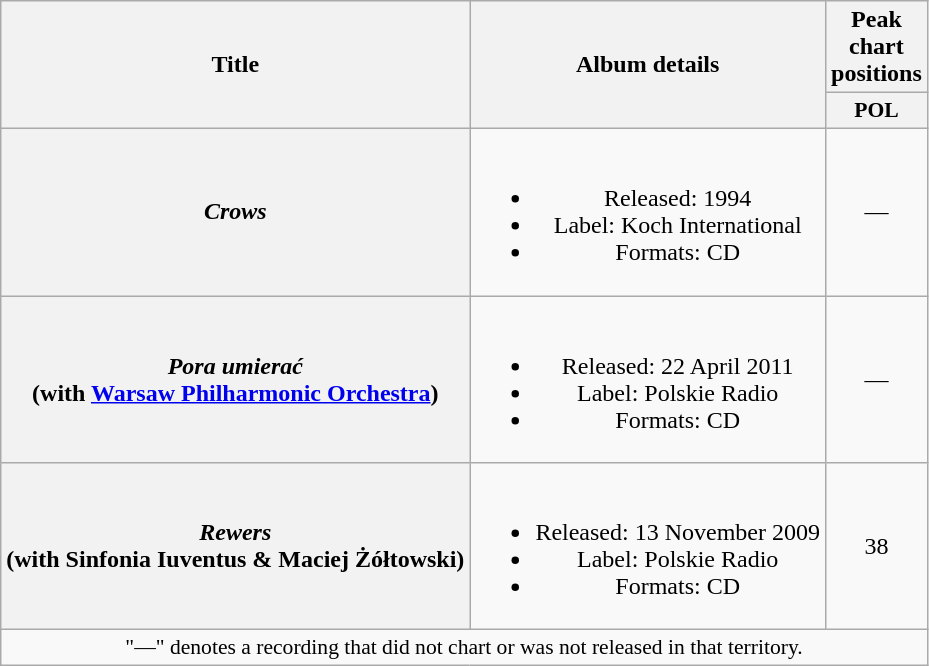<table class="wikitable plainrowheaders" style="text-align:center;">
<tr>
<th scope="col" rowspan="2">Title</th>
<th scope="col" rowspan="2">Album details</th>
<th scope="col" colspan="1">Peak chart positions</th>
</tr>
<tr>
<th scope="col" style="width:3em;font-size:90%;">POL<br></th>
</tr>
<tr>
<th scope="row"><em>Crows</em></th>
<td><br><ul><li>Released: 1994</li><li>Label: Koch International</li><li>Formats: CD</li></ul></td>
<td>—</td>
</tr>
<tr>
<th scope="row"><em>Pora umierać</em><br>(with <a href='#'>Warsaw Philharmonic Orchestra</a>)</th>
<td><br><ul><li>Released: 22 April 2011</li><li>Label: Polskie Radio</li><li>Formats: CD</li></ul></td>
<td>—</td>
</tr>
<tr>
<th scope="row"><em>Rewers</em><br>(with Sinfonia Iuventus & Maciej Żółtowski)</th>
<td><br><ul><li>Released: 13 November 2009</li><li>Label: Polskie Radio</li><li>Formats: CD</li></ul></td>
<td>38</td>
</tr>
<tr>
<td colspan="20" style="font-size:90%">"—" denotes a recording that did not chart or was not released in that territory.</td>
</tr>
</table>
